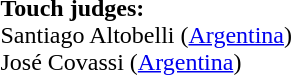<table style="width:100%">
<tr>
<td><br><strong>Touch judges:</strong>
<br>Santiago Altobelli (<a href='#'>Argentina</a>)
<br>José Covassi (<a href='#'>Argentina</a>)</td>
</tr>
</table>
